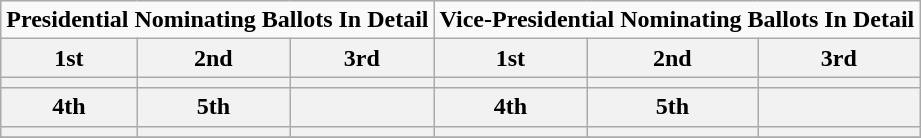<table class="wikitable collapsible collapsed">
<tr>
<td style="text-align:center" colspan="3"><strong>Presidential Nominating Ballots In Detail</strong></td>
<td style="text-align:center" colspan="3"><strong>Vice-Presidential Nominating Ballots In Detail</strong></td>
</tr>
<tr>
<th>1st</th>
<th>2nd</th>
<th>3rd</th>
<th>1st</th>
<th>2nd</th>
<th>3rd</th>
</tr>
<tr>
<th></th>
<th></th>
<th></th>
<th></th>
<th></th>
<th></th>
</tr>
<tr>
<th>4th</th>
<th>5th</th>
<th></th>
<th>4th</th>
<th>5th</th>
<th></th>
</tr>
<tr>
<th></th>
<th></th>
<th></th>
<th></th>
<th></th>
<th></th>
</tr>
<tr>
</tr>
</table>
